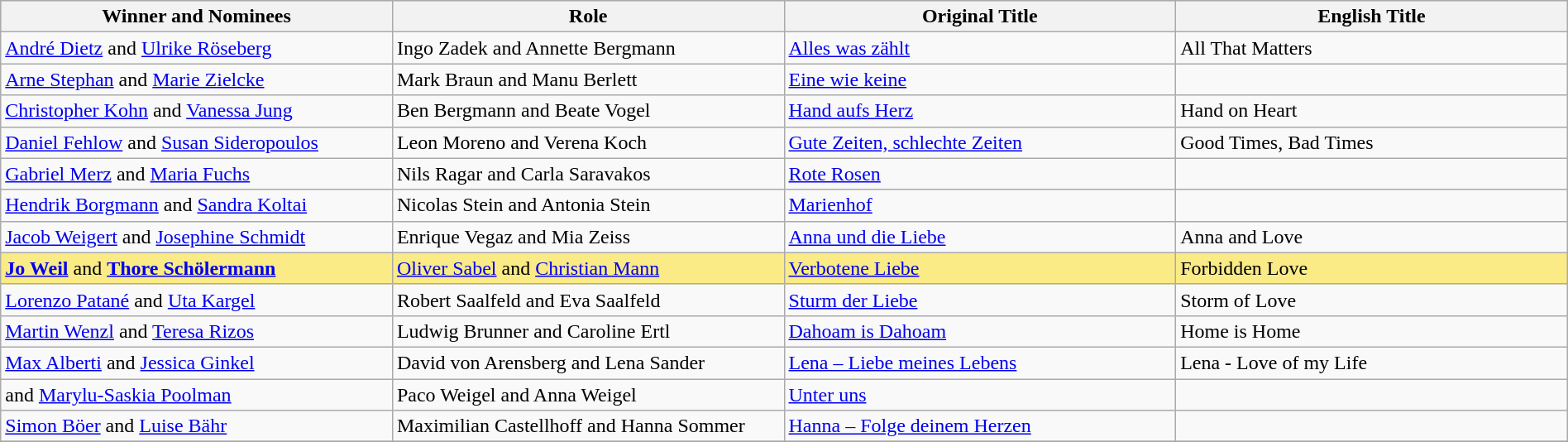<table class="wikitable" width="100%">
<tr bgcolor="#bebebe">
<th width="25%">Winner and Nominees</th>
<th width="25%">Role</th>
<th width="25%">Original Title</th>
<th width="25%">English Title</th>
</tr>
<tr>
<td><a href='#'>André Dietz</a> and <a href='#'>Ulrike Röseberg</a></td>
<td>Ingo Zadek and Annette Bergmann</td>
<td><a href='#'>Alles was zählt</a></td>
<td>All That Matters</td>
</tr>
<tr>
<td><a href='#'>Arne Stephan</a> and <a href='#'>Marie Zielcke</a></td>
<td>Mark Braun and Manu Berlett</td>
<td><a href='#'>Eine wie keine</a></td>
<td></td>
</tr>
<tr>
<td><a href='#'>Christopher Kohn</a> and <a href='#'>Vanessa Jung</a></td>
<td>Ben Bergmann and Beate Vogel</td>
<td><a href='#'>Hand aufs Herz</a></td>
<td>Hand on Heart</td>
</tr>
<tr>
<td><a href='#'>Daniel Fehlow</a> and <a href='#'>Susan Sideropoulos</a></td>
<td>Leon Moreno and Verena Koch</td>
<td><a href='#'>Gute Zeiten, schlechte Zeiten</a></td>
<td>Good Times, Bad Times</td>
</tr>
<tr>
<td><a href='#'>Gabriel Merz</a> and <a href='#'>Maria Fuchs</a></td>
<td>Nils Ragar and Carla Saravakos</td>
<td><a href='#'>Rote Rosen</a></td>
<td></td>
</tr>
<tr>
<td><a href='#'>Hendrik Borgmann</a> and <a href='#'>Sandra Koltai</a></td>
<td>Nicolas Stein and Antonia Stein</td>
<td><a href='#'>Marienhof</a></td>
<td></td>
</tr>
<tr>
<td><a href='#'>Jacob Weigert</a> and <a href='#'>Josephine Schmidt</a></td>
<td>Enrique Vegaz and Mia Zeiss</td>
<td><a href='#'>Anna und die Liebe</a></td>
<td>Anna and Love</td>
</tr>
<tr style="background:#FAEB86">
<td><strong><a href='#'>Jo Weil</a></strong> and <strong><a href='#'>Thore Schölermann</a></strong></td>
<td><a href='#'>Oliver Sabel</a> and <a href='#'>Christian Mann</a></td>
<td><a href='#'>Verbotene Liebe</a></td>
<td>Forbidden Love</td>
</tr>
<tr>
<td><a href='#'>Lorenzo Patané</a> and <a href='#'>Uta Kargel</a></td>
<td>Robert Saalfeld and Eva Saalfeld</td>
<td><a href='#'>Sturm der Liebe</a></td>
<td>Storm of Love</td>
</tr>
<tr>
<td><a href='#'>Martin Wenzl</a> and <a href='#'>Teresa Rizos</a></td>
<td>Ludwig Brunner and Caroline Ertl</td>
<td><a href='#'>Dahoam is Dahoam</a></td>
<td>Home is Home</td>
</tr>
<tr>
<td><a href='#'>Max Alberti</a> and <a href='#'>Jessica Ginkel</a></td>
<td>David von Arensberg and Lena Sander</td>
<td><a href='#'>Lena – Liebe meines Lebens</a></td>
<td>Lena - Love of my Life</td>
</tr>
<tr>
<td> and <a href='#'>Marylu-Saskia Poolman</a></td>
<td>Paco Weigel and Anna Weigel</td>
<td><a href='#'>Unter uns</a></td>
<td></td>
</tr>
<tr>
<td><a href='#'>Simon Böer</a> and <a href='#'>Luise Bähr</a></td>
<td>Maximilian Castellhoff and Hanna Sommer</td>
<td><a href='#'>Hanna – Folge deinem Herzen</a></td>
<td></td>
</tr>
<tr>
</tr>
</table>
